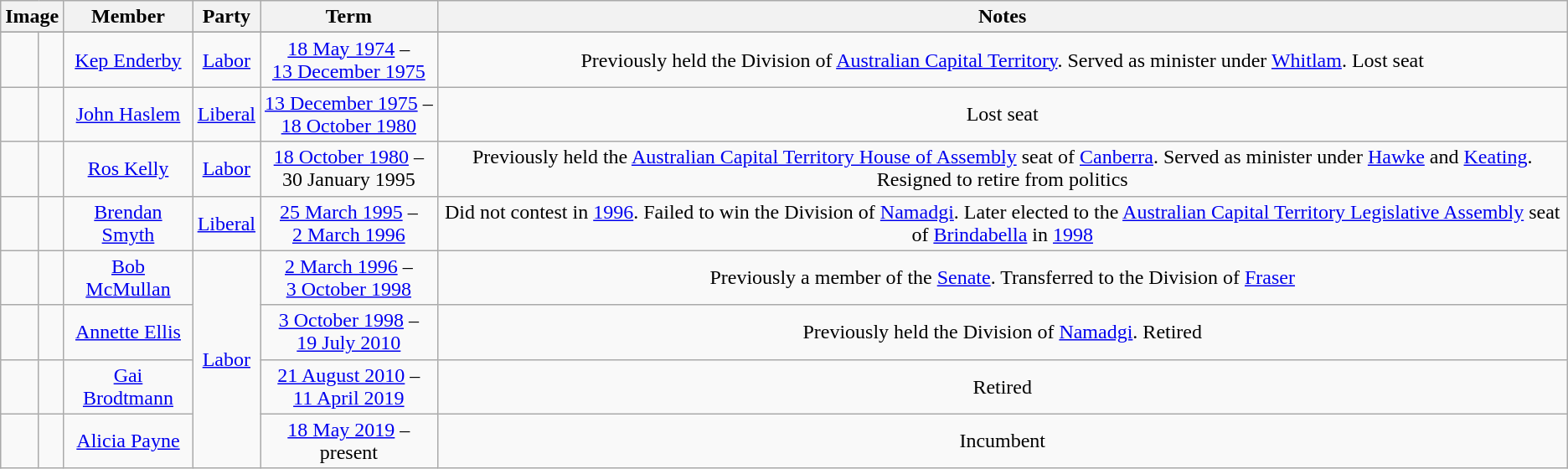<table class=wikitable style="text-align:center">
<tr>
<th colspan=2>Image</th>
<th>Member</th>
<th>Party</th>
<th>Term</th>
<th>Notes</th>
</tr>
<tr>
</tr>
<tr>
<td> </td>
<td></td>
<td><a href='#'>Kep Enderby</a><br></td>
<td><a href='#'>Labor</a></td>
<td nowrap><a href='#'>18 May 1974</a> –<br><a href='#'>13 December 1975</a></td>
<td>Previously held the Division of <a href='#'>Australian Capital Territory</a>. Served as minister under <a href='#'>Whitlam</a>. Lost seat</td>
</tr>
<tr>
<td> </td>
<td></td>
<td><a href='#'>John Haslem</a><br></td>
<td><a href='#'>Liberal</a></td>
<td nowrap><a href='#'>13 December 1975</a> –<br><a href='#'>18 October 1980</a></td>
<td>Lost seat</td>
</tr>
<tr>
<td> </td>
<td></td>
<td><a href='#'>Ros Kelly</a><br></td>
<td><a href='#'>Labor</a></td>
<td nowrap><a href='#'>18 October 1980</a> –<br>30 January 1995</td>
<td>Previously held the <a href='#'>Australian Capital Territory House of Assembly</a> seat of <a href='#'>Canberra</a>. Served as minister under <a href='#'>Hawke</a> and <a href='#'>Keating</a>. Resigned to retire from politics</td>
</tr>
<tr>
<td> </td>
<td></td>
<td><a href='#'>Brendan Smyth</a><br></td>
<td><a href='#'>Liberal</a></td>
<td nowrap><a href='#'>25 March 1995</a> –<br><a href='#'>2 March 1996</a></td>
<td>Did not contest in <a href='#'>1996</a>. Failed to win the Division of <a href='#'>Namadgi</a>. Later elected to the <a href='#'>Australian Capital Territory Legislative Assembly</a> seat of <a href='#'>Brindabella</a> in <a href='#'>1998</a></td>
</tr>
<tr>
<td> </td>
<td></td>
<td><a href='#'>Bob McMullan</a><br></td>
<td rowspan="4"><a href='#'>Labor</a></td>
<td nowrap><a href='#'>2 March 1996</a> –<br><a href='#'>3 October 1998</a></td>
<td>Previously a member of the <a href='#'>Senate</a>. Transferred to the Division of <a href='#'>Fraser</a></td>
</tr>
<tr>
<td> </td>
<td></td>
<td><a href='#'>Annette Ellis</a><br></td>
<td nowrap><a href='#'>3 October 1998</a> –<br><a href='#'>19 July 2010</a></td>
<td>Previously held the Division of <a href='#'>Namadgi</a>. Retired</td>
</tr>
<tr>
<td> </td>
<td></td>
<td><a href='#'>Gai Brodtmann</a><br></td>
<td nowrap><a href='#'>21 August 2010</a> –<br><a href='#'>11 April 2019</a></td>
<td>Retired</td>
</tr>
<tr>
<td> </td>
<td></td>
<td><a href='#'>Alicia Payne</a><br></td>
<td nowrap><a href='#'>18 May 2019</a> –<br>present</td>
<td>Incumbent</td>
</tr>
</table>
